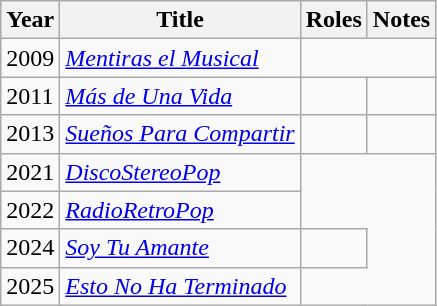<table class="wikitable sortable">
<tr>
<th>Year</th>
<th>Title</th>
<th>Roles</th>
<th>Notes</th>
</tr>
<tr>
<td>2009</td>
<td><em><a href='#'>Mentiras el Musical</a></em></td>
</tr>
<tr>
<td>2011</td>
<td><em><a href='#'>Más de Una Vida</a></em></td>
<td></td>
<td></td>
</tr>
<tr>
<td>2013</td>
<td><em><a href='#'>Sueños Para Compartir</a></em></td>
<td></td>
<td></td>
</tr>
<tr>
<td>2021</td>
<td><em><a href='#'>DiscoStereoPop</a></em></td>
</tr>
<tr>
<td>2022</td>
<td><em><a href='#'>RadioRetroPop</a></em></td>
</tr>
<tr>
<td>2024</td>
<td><em><a href='#'>Soy Tu Amante</a></em></td>
<td></td>
</tr>
<tr>
<td>2025</td>
<td><em><a href='#'>Esto No Ha Terminado</a></em></td>
</tr>
</table>
